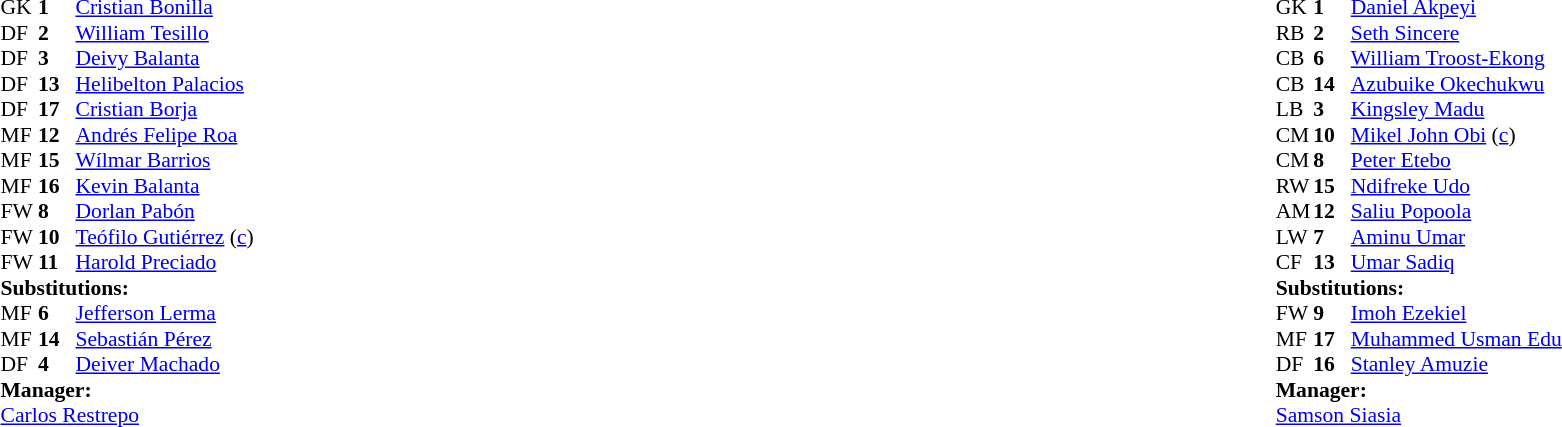<table width="100%">
<tr>
<td valign="top" width="50%"><br><table style="font-size: 90%" cellspacing="0" cellpadding="0">
<tr>
<th width="25"></th>
<th width="25"></th>
</tr>
<tr>
<td>GK</td>
<td><strong>1</strong></td>
<td><a href='#'>Cristian Bonilla</a></td>
</tr>
<tr>
<td>DF</td>
<td><strong>2</strong></td>
<td><a href='#'>William Tesillo</a></td>
</tr>
<tr>
<td>DF</td>
<td><strong>3</strong></td>
<td><a href='#'>Deivy Balanta</a></td>
</tr>
<tr>
<td>DF</td>
<td><strong>13</strong></td>
<td><a href='#'>Helibelton Palacios</a></td>
</tr>
<tr>
<td>DF</td>
<td><strong>17</strong></td>
<td><a href='#'>Cristian Borja</a></td>
</tr>
<tr>
<td>MF</td>
<td><strong>12</strong></td>
<td><a href='#'>Andrés Felipe Roa</a></td>
</tr>
<tr>
<td>MF</td>
<td><strong>15</strong></td>
<td><a href='#'>Wílmar Barrios</a></td>
<td></td>
<td></td>
</tr>
<tr>
<td>MF</td>
<td><strong>16</strong></td>
<td><a href='#'>Kevin Balanta</a></td>
<td></td>
<td></td>
</tr>
<tr>
<td>FW</td>
<td><strong>8</strong></td>
<td><a href='#'>Dorlan Pabón</a></td>
<td></td>
<td></td>
</tr>
<tr>
<td>FW</td>
<td><strong>10</strong></td>
<td><a href='#'>Teófilo Gutiérrez</a> (<a href='#'>c</a>)</td>
</tr>
<tr>
<td>FW</td>
<td><strong>11</strong></td>
<td><a href='#'>Harold Preciado</a></td>
</tr>
<tr>
<td colspan=3><strong>Substitutions:</strong></td>
</tr>
<tr>
<td>MF</td>
<td><strong>6</strong></td>
<td><a href='#'>Jefferson Lerma</a></td>
<td></td>
<td></td>
</tr>
<tr>
<td>MF</td>
<td><strong>14</strong></td>
<td><a href='#'>Sebastián Pérez</a></td>
<td></td>
<td></td>
</tr>
<tr>
<td>DF</td>
<td><strong>4</strong></td>
<td><a href='#'>Deiver Machado</a></td>
<td></td>
<td></td>
</tr>
<tr>
<td colspan=3><strong>Manager:</strong></td>
</tr>
<tr>
<td colspan=3><a href='#'>Carlos Restrepo</a></td>
</tr>
</table>
</td>
<td valign="top"></td>
<td valign="top" width="50%"><br><table style="font-size: 90%" cellspacing="0" cellpadding="0" align="center">
<tr>
<th width="25"></th>
<th width="25"></th>
</tr>
<tr>
<td>GK</td>
<td><strong>1</strong></td>
<td><a href='#'>Daniel Akpeyi</a></td>
<td></td>
</tr>
<tr>
<td>RB</td>
<td><strong>2</strong></td>
<td><a href='#'>Seth Sincere</a></td>
</tr>
<tr>
<td>CB</td>
<td><strong>6</strong></td>
<td><a href='#'>William Troost-Ekong</a></td>
<td></td>
</tr>
<tr>
<td>CB</td>
<td><strong>14</strong></td>
<td><a href='#'>Azubuike Okechukwu</a></td>
<td></td>
</tr>
<tr>
<td>LB</td>
<td><strong>3</strong></td>
<td><a href='#'>Kingsley Madu</a></td>
<td></td>
<td></td>
</tr>
<tr>
<td>CM</td>
<td><strong>10</strong></td>
<td><a href='#'>Mikel John Obi</a> (<a href='#'>c</a>)</td>
</tr>
<tr>
<td>CM</td>
<td><strong>8</strong></td>
<td><a href='#'>Peter Etebo</a></td>
</tr>
<tr>
<td>RW</td>
<td><strong>15</strong></td>
<td><a href='#'>Ndifreke Udo</a></td>
</tr>
<tr>
<td>AM</td>
<td><strong>12</strong></td>
<td><a href='#'>Saliu Popoola</a></td>
<td></td>
<td></td>
</tr>
<tr>
<td>LW</td>
<td><strong>7</strong></td>
<td><a href='#'>Aminu Umar</a></td>
<td></td>
<td></td>
</tr>
<tr>
<td>CF</td>
<td><strong>13</strong></td>
<td><a href='#'>Umar Sadiq</a></td>
</tr>
<tr>
<td colspan=3><strong>Substitutions:</strong></td>
</tr>
<tr>
<td>FW</td>
<td><strong>9</strong></td>
<td><a href='#'>Imoh Ezekiel</a></td>
<td></td>
<td></td>
</tr>
<tr>
<td>MF</td>
<td><strong>17</strong></td>
<td><a href='#'>Muhammed Usman Edu</a></td>
<td></td>
<td></td>
</tr>
<tr>
<td>DF</td>
<td><strong>16</strong></td>
<td><a href='#'>Stanley Amuzie</a></td>
<td></td>
<td></td>
</tr>
<tr>
<td colspan=3><strong>Manager:</strong></td>
</tr>
<tr>
<td colspan=3><a href='#'>Samson Siasia</a></td>
</tr>
</table>
</td>
</tr>
</table>
